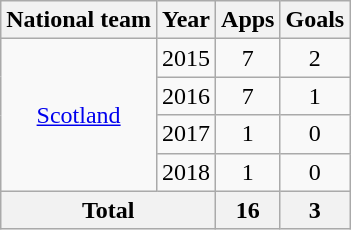<table class=wikitable style="text-align: center;">
<tr>
<th>National team</th>
<th>Year</th>
<th>Apps</th>
<th>Goals</th>
</tr>
<tr>
<td rowspan=4><a href='#'>Scotland</a></td>
<td>2015</td>
<td>7</td>
<td>2</td>
</tr>
<tr>
<td>2016</td>
<td>7</td>
<td>1</td>
</tr>
<tr>
<td>2017</td>
<td>1</td>
<td>0</td>
</tr>
<tr>
<td>2018</td>
<td>1</td>
<td>0</td>
</tr>
<tr>
<th colspan=2>Total</th>
<th>16</th>
<th>3</th>
</tr>
</table>
